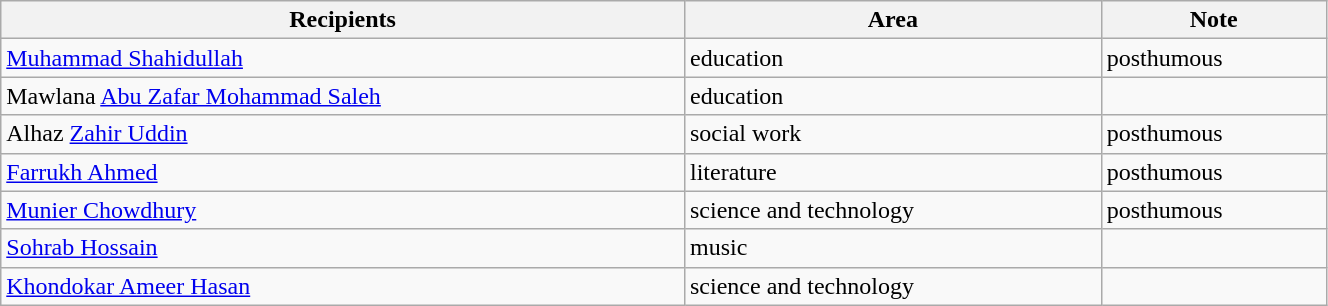<table class="wikitable" style="width:70%;">
<tr>
<th>Recipients</th>
<th>Area</th>
<th>Note</th>
</tr>
<tr>
<td><a href='#'>Muhammad Shahidullah</a></td>
<td>education</td>
<td>posthumous</td>
</tr>
<tr>
<td>Mawlana <a href='#'>Abu Zafar Mohammad Saleh</a></td>
<td>education</td>
<td></td>
</tr>
<tr>
<td>Alhaz <a href='#'>Zahir Uddin</a></td>
<td>social work</td>
<td>posthumous</td>
</tr>
<tr>
<td><a href='#'>Farrukh Ahmed</a></td>
<td>literature</td>
<td>posthumous</td>
</tr>
<tr>
<td><a href='#'>Munier Chowdhury</a></td>
<td>science and technology</td>
<td>posthumous</td>
</tr>
<tr>
<td><a href='#'>Sohrab Hossain</a></td>
<td>music</td>
<td></td>
</tr>
<tr>
<td><a href='#'>Khondokar Ameer Hasan</a></td>
<td>science and technology</td>
<td></td>
</tr>
</table>
